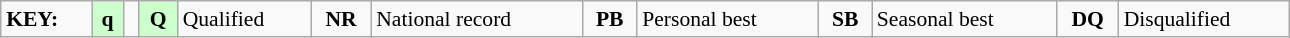<table class="wikitable" style="margin:0.5em auto; font-size:90%;position:relative;" width=68%>
<tr>
<td><strong>KEY:</strong></td>
<td bgcolor=ccffcc align=center><strong>q</strong></td>
<td></td>
<td bgcolor=ccffcc align=center><strong>Q</strong></td>
<td>Qualified</td>
<td align=center><strong>NR</strong></td>
<td>National record</td>
<td align=center><strong>PB</strong></td>
<td>Personal best</td>
<td align=center><strong>SB</strong></td>
<td>Seasonal best</td>
<td align=center><strong>DQ</strong></td>
<td>Disqualified</td>
</tr>
</table>
